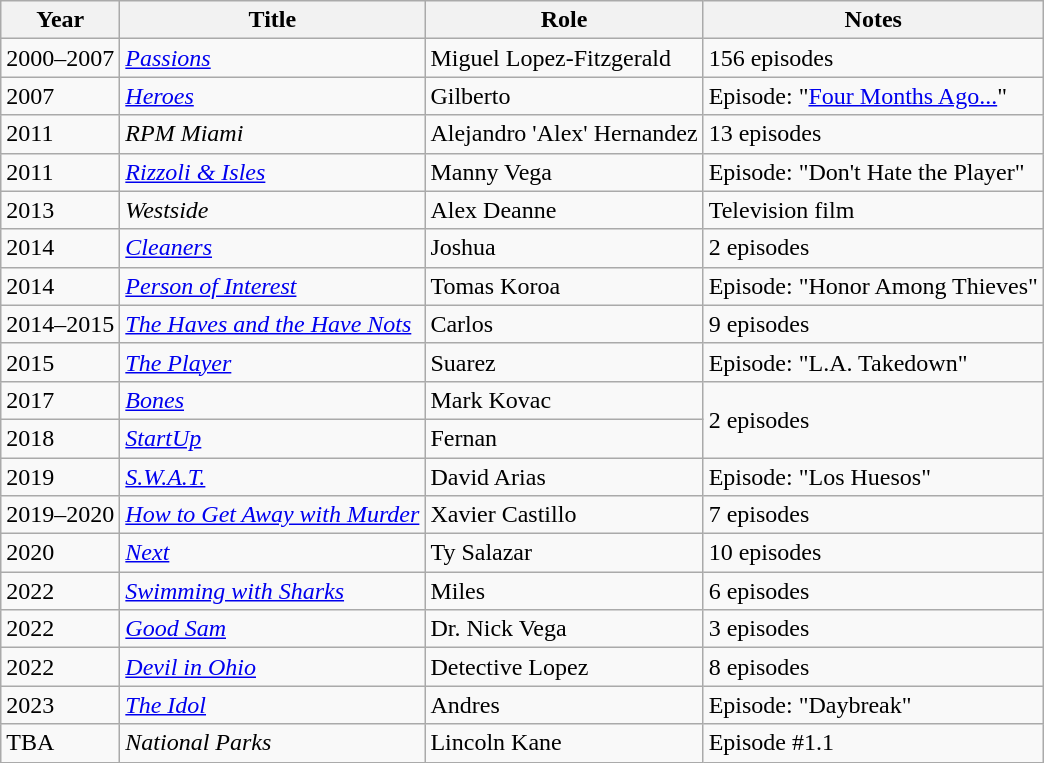<table class="wikitable sortable">
<tr>
<th>Year</th>
<th>Title</th>
<th>Role</th>
<th>Notes</th>
</tr>
<tr>
<td>2000–2007</td>
<td><em><a href='#'>Passions</a></em></td>
<td>Miguel Lopez-Fitzgerald</td>
<td>156 episodes</td>
</tr>
<tr>
<td>2007</td>
<td><a href='#'><em>Heroes</em></a></td>
<td>Gilberto</td>
<td>Episode: "<a href='#'>Four Months Ago...</a>"</td>
</tr>
<tr>
<td>2011</td>
<td><em>RPM Miami</em></td>
<td>Alejandro 'Alex' Hernandez</td>
<td>13 episodes</td>
</tr>
<tr>
<td>2011</td>
<td><em><a href='#'>Rizzoli & Isles</a></em></td>
<td>Manny Vega</td>
<td>Episode: "Don't Hate the Player"</td>
</tr>
<tr>
<td>2013</td>
<td><em>Westside</em></td>
<td>Alex Deanne</td>
<td>Television film</td>
</tr>
<tr>
<td>2014</td>
<td><a href='#'><em>Cleaners</em></a></td>
<td>Joshua</td>
<td>2 episodes</td>
</tr>
<tr>
<td>2014</td>
<td><a href='#'><em>Person of Interest</em></a></td>
<td>Tomas Koroa</td>
<td>Episode: "Honor Among Thieves"</td>
</tr>
<tr>
<td>2014–2015</td>
<td><a href='#'><em>The Haves and the Have Nots</em></a></td>
<td>Carlos</td>
<td>9 episodes</td>
</tr>
<tr>
<td>2015</td>
<td><a href='#'><em>The Player</em></a></td>
<td>Suarez</td>
<td>Episode: "L.A. Takedown"</td>
</tr>
<tr>
<td>2017</td>
<td><a href='#'><em>Bones</em></a></td>
<td>Mark Kovac</td>
<td rowspan="2">2 episodes</td>
</tr>
<tr>
<td>2018</td>
<td><a href='#'><em>StartUp</em></a></td>
<td>Fernan</td>
</tr>
<tr>
<td>2019</td>
<td><a href='#'><em>S.W.A.T.</em></a></td>
<td>David Arias</td>
<td>Episode: "Los Huesos"</td>
</tr>
<tr>
<td>2019–2020</td>
<td><em><a href='#'>How to Get Away with Murder</a></em></td>
<td>Xavier Castillo</td>
<td>7 episodes</td>
</tr>
<tr>
<td>2020</td>
<td><a href='#'><em>Next</em></a></td>
<td>Ty Salazar</td>
<td>10 episodes</td>
</tr>
<tr>
<td>2022</td>
<td><a href='#'><em>Swimming with Sharks</em></a></td>
<td>Miles</td>
<td>6 episodes</td>
</tr>
<tr>
<td>2022</td>
<td><a href='#'><em>Good Sam</em></a></td>
<td>Dr. Nick Vega</td>
<td>3 episodes</td>
</tr>
<tr>
<td>2022</td>
<td><em><a href='#'>Devil in Ohio</a></em></td>
<td>Detective Lopez</td>
<td>8 episodes</td>
</tr>
<tr>
<td>2023</td>
<td><a href='#'><em>The Idol</em></a></td>
<td>Andres</td>
<td>Episode: "Daybreak"</td>
</tr>
<tr>
<td>TBA</td>
<td><em>National Parks</em></td>
<td>Lincoln Kane</td>
<td>Episode #1.1</td>
</tr>
</table>
